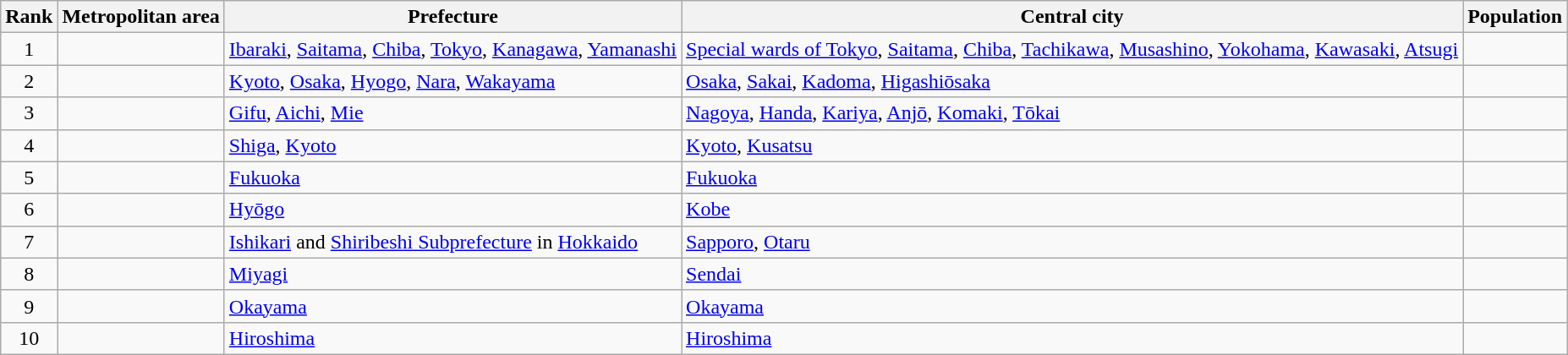<table class="wikitable">
<tr>
<th>Rank</th>
<th>Metropolitan area</th>
<th>Prefecture</th>
<th>Central city</th>
<th>Population</th>
</tr>
<tr>
<td style="text-align: center;">1</td>
<td></td>
<td><a href='#'>Ibaraki</a>, <a href='#'>Saitama</a>, <a href='#'>Chiba</a>, <a href='#'>Tokyo</a>, <a href='#'>Kanagawa</a>, <a href='#'>Yamanashi</a></td>
<td><a href='#'>Special wards of Tokyo</a>, <a href='#'>Saitama</a>, <a href='#'>Chiba</a>, <a href='#'>Tachikawa</a>, <a href='#'>Musashino</a>, <a href='#'>Yokohama</a>, <a href='#'>Kawasaki</a>, <a href='#'>Atsugi</a></td>
<td style="text-align: right;"></td>
</tr>
<tr>
<td style="text-align: center;">2</td>
<td></td>
<td><a href='#'>Kyoto</a>, <a href='#'>Osaka</a>, <a href='#'>Hyogo</a>, <a href='#'>Nara</a>, <a href='#'>Wakayama</a></td>
<td><a href='#'>Osaka</a>, <a href='#'>Sakai</a>, <a href='#'>Kadoma</a>, <a href='#'>Higashiōsaka</a></td>
<td style="text-align: right;"></td>
</tr>
<tr>
<td style="text-align: center;">3</td>
<td></td>
<td><a href='#'>Gifu</a>, <a href='#'>Aichi</a>, <a href='#'>Mie</a></td>
<td><a href='#'>Nagoya</a>, <a href='#'>Handa</a>, <a href='#'>Kariya</a>, <a href='#'>Anjō</a>, <a href='#'>Komaki</a>, <a href='#'>Tōkai</a></td>
<td style="text-align: right;"></td>
</tr>
<tr>
<td style="text-align: center;">4</td>
<td></td>
<td><a href='#'>Shiga</a>, <a href='#'>Kyoto</a></td>
<td><a href='#'>Kyoto</a>, <a href='#'>Kusatsu</a></td>
<td style="text-align: right;"></td>
</tr>
<tr>
<td style="text-align: center;">5</td>
<td></td>
<td><a href='#'>Fukuoka</a></td>
<td><a href='#'>Fukuoka</a></td>
<td style="text-align: right;"></td>
</tr>
<tr>
<td style="text-align: center;">6</td>
<td></td>
<td><a href='#'>Hyōgo</a></td>
<td><a href='#'>Kobe</a></td>
<td style="text-align: right;"></td>
</tr>
<tr>
<td style="text-align: center;">7</td>
<td></td>
<td><a href='#'>Ishikari</a> and <a href='#'>Shiribeshi Subprefecture</a> in <a href='#'>Hokkaido</a></td>
<td><a href='#'>Sapporo</a>, <a href='#'>Otaru</a></td>
<td style="text-align: right;"></td>
</tr>
<tr>
<td style="text-align: center;">8</td>
<td></td>
<td><a href='#'>Miyagi</a></td>
<td><a href='#'>Sendai</a></td>
<td style="text-align: right;"></td>
</tr>
<tr>
<td style="text-align: center;">9</td>
<td></td>
<td><a href='#'>Okayama</a></td>
<td><a href='#'>Okayama</a></td>
<td style="text-align: right;"></td>
</tr>
<tr>
<td style="text-align: center;">10</td>
<td></td>
<td><a href='#'>Hiroshima</a></td>
<td><a href='#'>Hiroshima</a></td>
<td style="text-align: right;"></td>
</tr>
</table>
